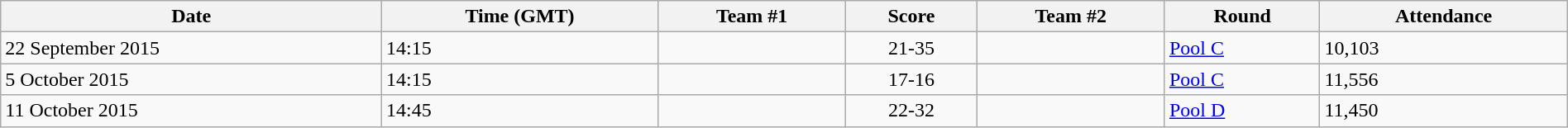<table class="wikitable" style="text-align: left;" width="100%">
<tr>
<th>Date</th>
<th>Time (GMT)</th>
<th>Team #1</th>
<th>Score</th>
<th>Team #2</th>
<th>Round</th>
<th>Attendance</th>
</tr>
<tr>
<td>22 September 2015</td>
<td>14:15</td>
<td></td>
<td style="text-align:center;">21-35</td>
<td></td>
<td><a href='#'>Pool C</a></td>
<td>10,103</td>
</tr>
<tr>
<td>5 October 2015</td>
<td>14:15</td>
<td></td>
<td style="text-align:center;">17-16</td>
<td></td>
<td><a href='#'>Pool C</a></td>
<td>11,556</td>
</tr>
<tr>
<td>11 October 2015</td>
<td>14:45</td>
<td></td>
<td style="text-align:center;">22-32</td>
<td></td>
<td><a href='#'>Pool D</a></td>
<td>11,450</td>
</tr>
</table>
